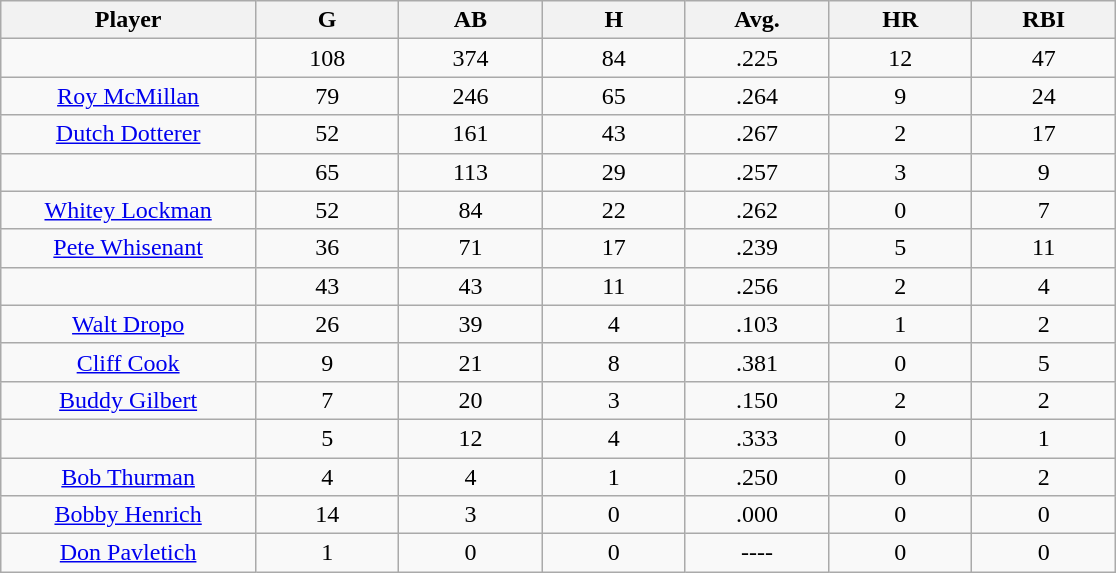<table class="wikitable sortable">
<tr>
<th bgcolor="#DDDDFF" width="16%">Player</th>
<th bgcolor="#DDDDFF" width="9%">G</th>
<th bgcolor="#DDDDFF" width="9%">AB</th>
<th bgcolor="#DDDDFF" width="9%">H</th>
<th bgcolor="#DDDDFF" width="9%">Avg.</th>
<th bgcolor="#DDDDFF" width="9%">HR</th>
<th bgcolor="#DDDDFF" width="9%">RBI</th>
</tr>
<tr align="center">
<td></td>
<td>108</td>
<td>374</td>
<td>84</td>
<td>.225</td>
<td>12</td>
<td>47</td>
</tr>
<tr align="center">
<td><a href='#'>Roy McMillan</a></td>
<td>79</td>
<td>246</td>
<td>65</td>
<td>.264</td>
<td>9</td>
<td>24</td>
</tr>
<tr align=center>
<td><a href='#'>Dutch Dotterer</a></td>
<td>52</td>
<td>161</td>
<td>43</td>
<td>.267</td>
<td>2</td>
<td>17</td>
</tr>
<tr align=center>
<td></td>
<td>65</td>
<td>113</td>
<td>29</td>
<td>.257</td>
<td>3</td>
<td>9</td>
</tr>
<tr align="center">
<td><a href='#'>Whitey Lockman</a></td>
<td>52</td>
<td>84</td>
<td>22</td>
<td>.262</td>
<td>0</td>
<td>7</td>
</tr>
<tr align=center>
<td><a href='#'>Pete Whisenant</a></td>
<td>36</td>
<td>71</td>
<td>17</td>
<td>.239</td>
<td>5</td>
<td>11</td>
</tr>
<tr align=center>
<td></td>
<td>43</td>
<td>43</td>
<td>11</td>
<td>.256</td>
<td>2</td>
<td>4</td>
</tr>
<tr align="center">
<td><a href='#'>Walt Dropo</a></td>
<td>26</td>
<td>39</td>
<td>4</td>
<td>.103</td>
<td>1</td>
<td>2</td>
</tr>
<tr align=center>
<td><a href='#'>Cliff Cook</a></td>
<td>9</td>
<td>21</td>
<td>8</td>
<td>.381</td>
<td>0</td>
<td>5</td>
</tr>
<tr align=center>
<td><a href='#'>Buddy Gilbert</a></td>
<td>7</td>
<td>20</td>
<td>3</td>
<td>.150</td>
<td>2</td>
<td>2</td>
</tr>
<tr align=center>
<td></td>
<td>5</td>
<td>12</td>
<td>4</td>
<td>.333</td>
<td>0</td>
<td>1</td>
</tr>
<tr align="center">
<td><a href='#'>Bob Thurman</a></td>
<td>4</td>
<td>4</td>
<td>1</td>
<td>.250</td>
<td>0</td>
<td>2</td>
</tr>
<tr align=center>
<td><a href='#'>Bobby Henrich</a></td>
<td>14</td>
<td>3</td>
<td>0</td>
<td>.000</td>
<td>0</td>
<td>0</td>
</tr>
<tr align=center>
<td><a href='#'>Don Pavletich</a></td>
<td>1</td>
<td>0</td>
<td>0</td>
<td>----</td>
<td>0</td>
<td>0</td>
</tr>
</table>
